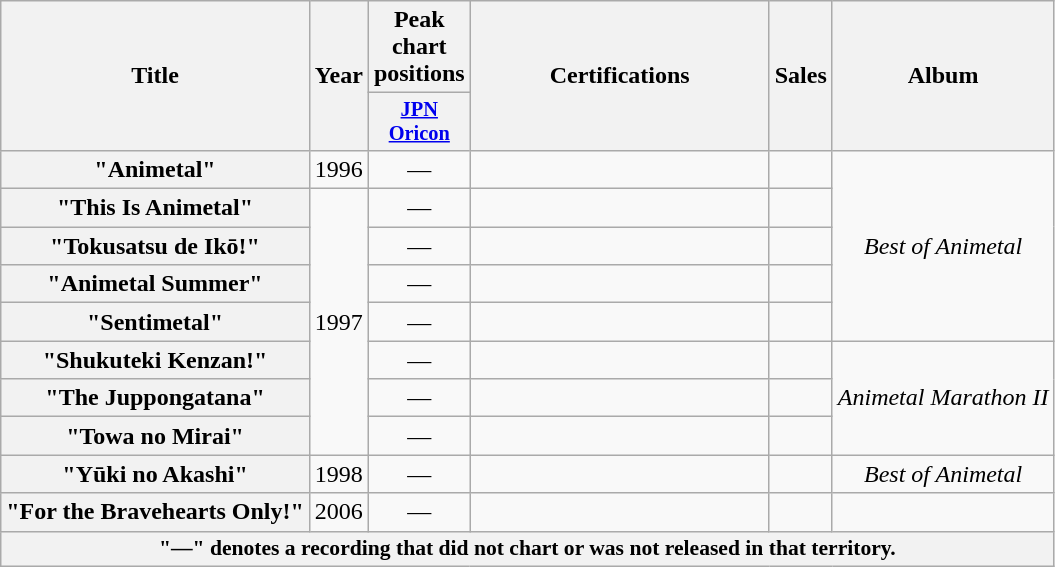<table class="wikitable plainrowheaders">
<tr>
<th scope="col" rowspan="2">Title</th>
<th scope="col" rowspan="2">Year</th>
<th scope="col" colspan="1">Peak chart positions</th>
<th scope="col" rowspan="2" style="width:12em;">Certifications<br></th>
<th scope="col" rowspan="2">Sales<br></th>
<th scope="col" rowspan="2">Album</th>
</tr>
<tr>
<th scope="col" style="width:4em;font-size:85%"><a href='#'>JPN<br>Oricon</a><br></th>
</tr>
<tr>
<th scope="row">"Animetal"</th>
<td align="center">1996</td>
<td align="center">—</td>
<td></td>
<td></td>
<td align="center" rowspan="5"><em>Best of Animetal</em></td>
</tr>
<tr>
<th scope="row">"This Is Animetal"</th>
<td align="center" rowspan="7">1997</td>
<td align="center">—</td>
<td></td>
<td></td>
</tr>
<tr>
<th scope="row">"Tokusatsu de Ikō!"</th>
<td align="center">—</td>
<td></td>
<td></td>
</tr>
<tr>
<th scope="row">"Animetal Summer"</th>
<td align="center">—</td>
<td></td>
<td></td>
</tr>
<tr>
<th scope="row">"Sentimetal"</th>
<td align="center">—</td>
<td></td>
<td></td>
</tr>
<tr>
<th scope="row">"Shukuteki Kenzan!"</th>
<td align="center">—</td>
<td></td>
<td></td>
<td align="center" rowspan="3"><em>Animetal Marathon II</em></td>
</tr>
<tr>
<th scope="row">"The Juppongatana"</th>
<td align="center">—</td>
<td></td>
<td></td>
</tr>
<tr>
<th scope="row">"Towa no Mirai"</th>
<td align="center">—</td>
<td></td>
<td></td>
</tr>
<tr>
<th scope="row">"Yūki no Akashi"</th>
<td align="center">1998</td>
<td align="center">—</td>
<td></td>
<td></td>
<td align="center"><em>Best of Animetal</em></td>
</tr>
<tr>
<th scope="row">"For the Bravehearts Only!"</th>
<td align="center">2006</td>
<td align="center">—</td>
<td></td>
<td></td>
<td></td>
</tr>
<tr>
<th align="center" colspan="6" style="font-size:90%">"—" denotes a recording that did not chart or was not released in that territory.</th>
</tr>
</table>
